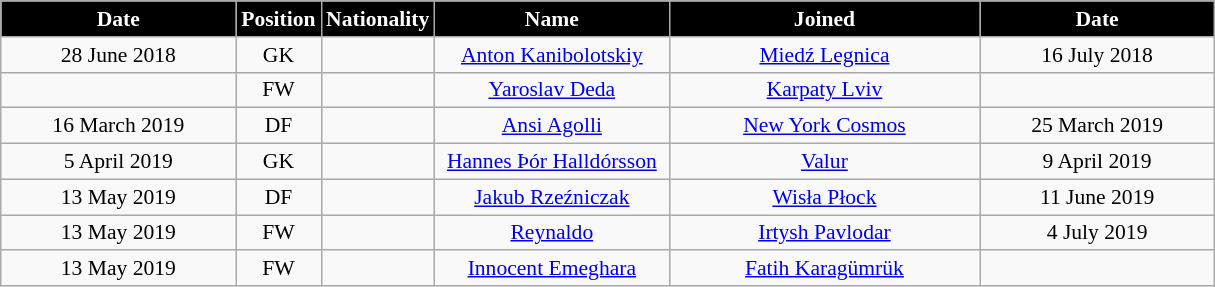<table class="wikitable"  style="text-align:center; font-size:90%; ">
<tr>
<th style="background:#000000; color:#fff; width:150px;">Date</th>
<th style="background:#000000; color:#fff; width:50px;">Position</th>
<th style="background:#000000; color:#fff; width:50px;">Nationality</th>
<th style="background:#000000; color:#fff; width:150px;">Name</th>
<th style="background:#000000; color:#fff; width:200px;">Joined</th>
<th style="background:#000000; color:#fff; width:150px;">Date</th>
</tr>
<tr>
<td>28 June 2018</td>
<td>GK</td>
<td></td>
<td><a href='#'>Anton Kanibolotskiy</a></td>
<td><a href='#'>Miedź Legnica</a></td>
<td>16 July 2018</td>
</tr>
<tr>
<td></td>
<td>FW</td>
<td></td>
<td><a href='#'>Yaroslav Deda</a></td>
<td><a href='#'>Karpaty Lviv</a></td>
<td></td>
</tr>
<tr>
<td>16 March 2019</td>
<td>DF</td>
<td></td>
<td><a href='#'>Ansi Agolli</a></td>
<td><a href='#'>New York Cosmos</a></td>
<td>25 March 2019</td>
</tr>
<tr>
<td>5 April 2019</td>
<td>GK</td>
<td></td>
<td><a href='#'>Hannes Þór Halldórsson</a></td>
<td><a href='#'>Valur</a></td>
<td>9 April 2019</td>
</tr>
<tr>
<td>13 May 2019</td>
<td>DF</td>
<td></td>
<td><a href='#'>Jakub Rzeźniczak</a></td>
<td><a href='#'>Wisła Płock</a></td>
<td>11 June 2019</td>
</tr>
<tr>
<td>13 May 2019</td>
<td>FW</td>
<td></td>
<td><a href='#'>Reynaldo</a></td>
<td><a href='#'>Irtysh Pavlodar</a></td>
<td>4 July 2019</td>
</tr>
<tr>
<td>13 May 2019</td>
<td>FW</td>
<td></td>
<td><a href='#'>Innocent Emeghara</a></td>
<td><a href='#'>Fatih Karagümrük</a></td>
<td></td>
</tr>
</table>
